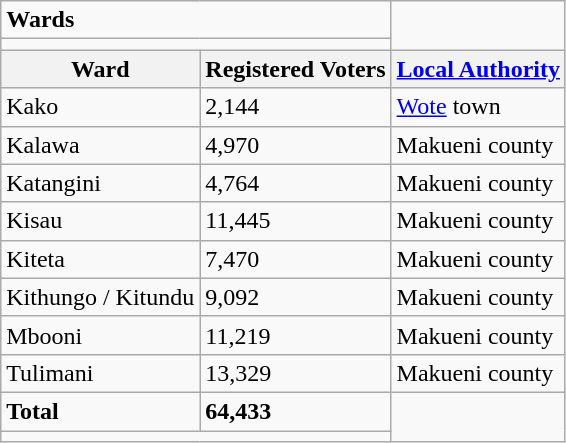<table class="wikitable">
<tr>
<td colspan="2"><strong>Wards</strong></td>
</tr>
<tr>
<td colspan="2"></td>
</tr>
<tr>
<th>Ward</th>
<th>Registered Voters</th>
<th><a href='#'>Local Authority</a></th>
</tr>
<tr>
<td>Kako</td>
<td>2,144</td>
<td><a href='#'>Wote</a> town</td>
</tr>
<tr>
<td>Kalawa</td>
<td>4,970</td>
<td>Makueni county</td>
</tr>
<tr>
<td>Katangini</td>
<td>4,764</td>
<td>Makueni county</td>
</tr>
<tr>
<td>Kisau</td>
<td>11,445</td>
<td>Makueni county</td>
</tr>
<tr>
<td>Kiteta</td>
<td>7,470</td>
<td>Makueni county</td>
</tr>
<tr>
<td>Kithungo / Kitundu</td>
<td>9,092</td>
<td>Makueni county</td>
</tr>
<tr>
<td>Mbooni</td>
<td>11,219</td>
<td>Makueni county</td>
</tr>
<tr>
<td>Tulimani</td>
<td>13,329</td>
<td>Makueni county</td>
</tr>
<tr>
<td><strong>Total</strong></td>
<td><strong>64,433</strong></td>
</tr>
<tr>
<td colspan="2"></td>
</tr>
</table>
